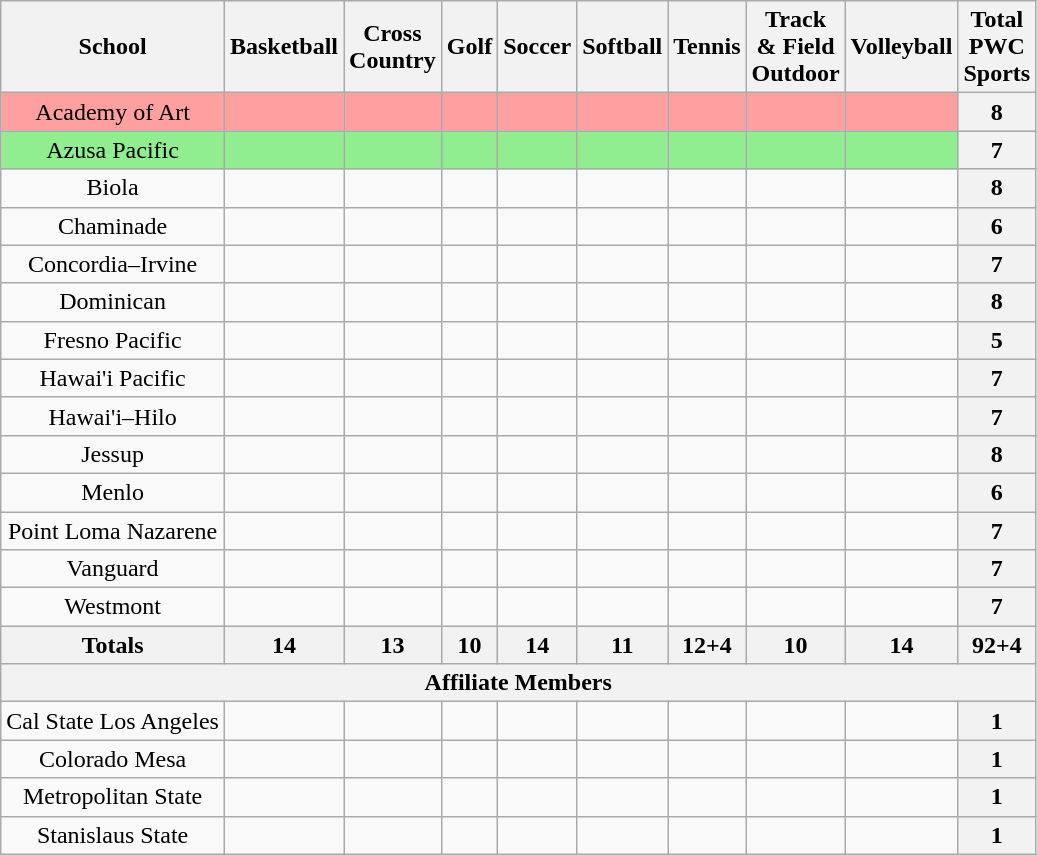<table class="wikitable" style="text-align:center">
<tr>
<th>School</th>
<th>Basketball</th>
<th>Cross<br>Country</th>
<th>Golf</th>
<th>Soccer</th>
<th>Softball</th>
<th>Tennis</th>
<th>Track<br>& Field<br>Outdoor</th>
<th>Volleyball</th>
<th>Total<br>PWC<br>Sports</th>
</tr>
<tr bgcolor=#ffa0a0>
<td>Academy of Art</td>
<td></td>
<td></td>
<td></td>
<td></td>
<td></td>
<td></td>
<td></td>
<td></td>
<th>8</th>
</tr>
<tr bgcolor=#90ee90>
<td>Azusa Pacific</td>
<td></td>
<td></td>
<td></td>
<td></td>
<td></td>
<td></td>
<td></td>
<td></td>
<th>7</th>
</tr>
<tr>
<td>Biola</td>
<td></td>
<td></td>
<td></td>
<td></td>
<td></td>
<td></td>
<td></td>
<td></td>
<th>8</th>
</tr>
<tr>
<td>Chaminade</td>
<td></td>
<td></td>
<td></td>
<td></td>
<td></td>
<td></td>
<td></td>
<td></td>
<th>6</th>
</tr>
<tr>
<td>Concordia–Irvine</td>
<td></td>
<td></td>
<td></td>
<td></td>
<td></td>
<td></td>
<td></td>
<td></td>
<th>7</th>
</tr>
<tr>
<td>Dominican</td>
<td></td>
<td></td>
<td></td>
<td></td>
<td></td>
<td></td>
<td></td>
<td></td>
<th>8</th>
</tr>
<tr>
<td>Fresno Pacific</td>
<td></td>
<td></td>
<td></td>
<td></td>
<td></td>
<td></td>
<td></td>
<td></td>
<th>5</th>
</tr>
<tr>
<td>Hawai'i Pacific</td>
<td></td>
<td></td>
<td></td>
<td></td>
<td></td>
<td></td>
<td></td>
<td></td>
<th>7</th>
</tr>
<tr>
<td>Hawai'i–Hilo</td>
<td></td>
<td></td>
<td></td>
<td></td>
<td></td>
<td></td>
<td></td>
<td></td>
<th>7</th>
</tr>
<tr>
<td>Jessup</td>
<td></td>
<td></td>
<td></td>
<td></td>
<td></td>
<td></td>
<td></td>
<td></td>
<th>8</th>
</tr>
<tr>
<td>Menlo</td>
<td></td>
<td></td>
<td></td>
<td></td>
<td></td>
<td></td>
<td></td>
<td></td>
<th>6</th>
</tr>
<tr>
<td>Point Loma Nazarene</td>
<td></td>
<td></td>
<td></td>
<td></td>
<td></td>
<td></td>
<td></td>
<td></td>
<th>7</th>
</tr>
<tr>
<td>Vanguard</td>
<td></td>
<td></td>
<td></td>
<td></td>
<td></td>
<td></td>
<td></td>
<td></td>
<th>7</th>
</tr>
<tr>
<td>Westmont</td>
<td></td>
<td></td>
<td></td>
<td></td>
<td></td>
<td></td>
<td></td>
<td></td>
<th>7</th>
</tr>
<tr>
<th>Totals</th>
<th>14</th>
<th>13</th>
<th>10</th>
<th>14</th>
<th>11</th>
<th>12+4</th>
<th>10</th>
<th>14</th>
<th>92+4</th>
</tr>
<tr>
<th colspan=10>Affiliate Members</th>
</tr>
<tr>
<td>Cal State Los Angeles</td>
<td></td>
<td></td>
<td></td>
<td></td>
<td></td>
<td></td>
<td></td>
<td></td>
<th>1</th>
</tr>
<tr>
<td>Colorado Mesa</td>
<td></td>
<td></td>
<td></td>
<td></td>
<td></td>
<td></td>
<td></td>
<td></td>
<th>1</th>
</tr>
<tr>
<td>Metropolitan State</td>
<td></td>
<td></td>
<td></td>
<td></td>
<td></td>
<td></td>
<td></td>
<td></td>
<th>1</th>
</tr>
<tr>
<td>Stanislaus State</td>
<td></td>
<td></td>
<td></td>
<td></td>
<td></td>
<td></td>
<td></td>
<td></td>
<th>1</th>
</tr>
</table>
